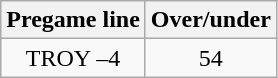<table class="wikitable">
<tr align="center">
<th style=>Pregame line</th>
<th style=>Over/under</th>
</tr>
<tr align="center">
<td>TROY –4</td>
<td>54</td>
</tr>
</table>
